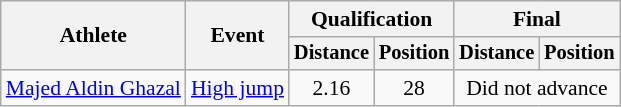<table class=wikitable style="font-size:90%">
<tr>
<th rowspan="2">Athlete</th>
<th rowspan="2">Event</th>
<th colspan="2">Qualification</th>
<th colspan="2">Final</th>
</tr>
<tr style="font-size:95%">
<th>Distance</th>
<th>Position</th>
<th>Distance</th>
<th>Position</th>
</tr>
<tr align=center>
<td align=left><a href='#'>Majed Aldin Ghazal</a></td>
<td align=left><a href='#'>High jump</a></td>
<td>2.16</td>
<td>28</td>
<td colspan=2>Did not advance</td>
</tr>
</table>
